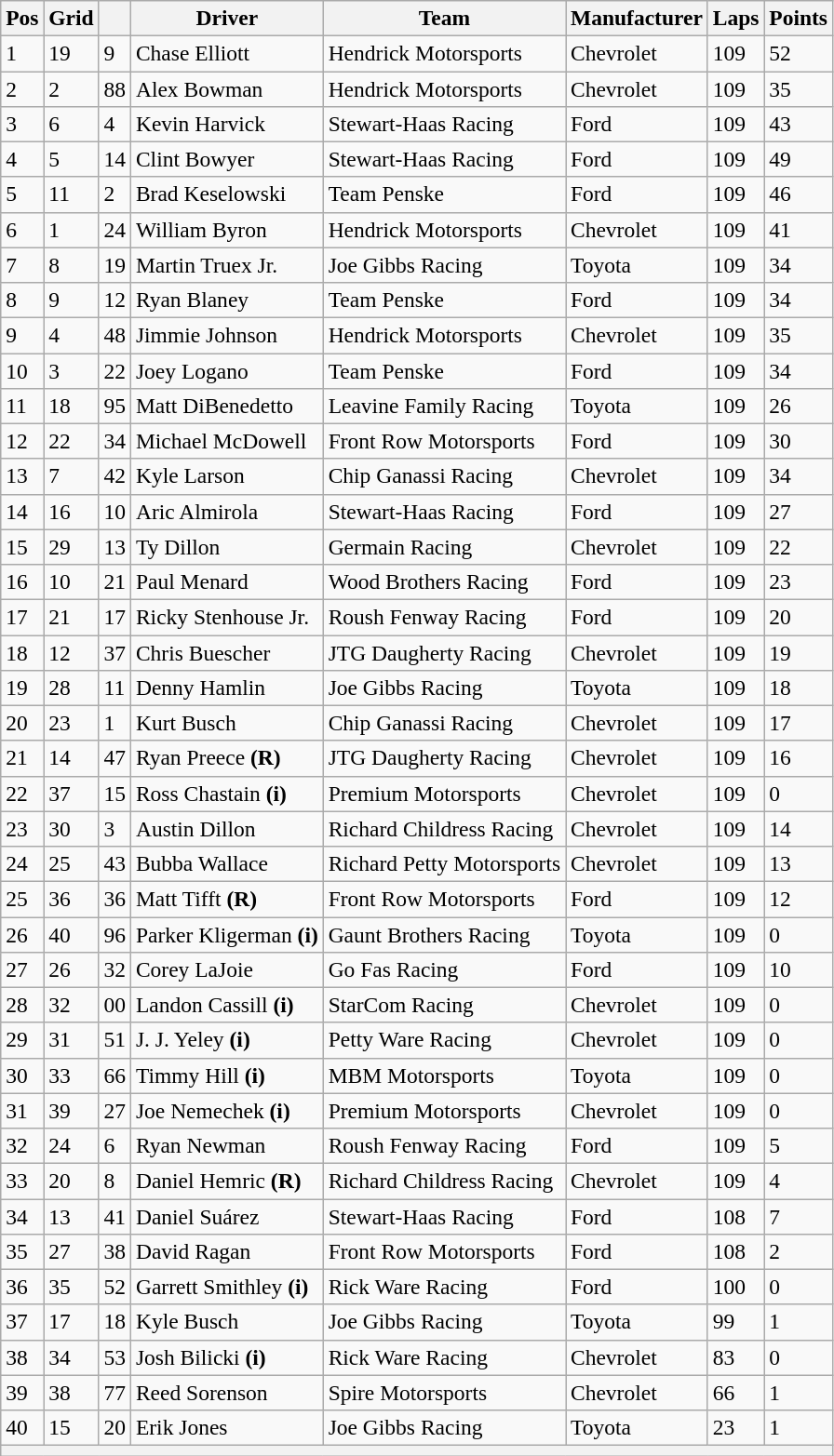<table class="wikitable" style="font-size:98%">
<tr>
<th>Pos</th>
<th>Grid</th>
<th></th>
<th>Driver</th>
<th>Team</th>
<th>Manufacturer</th>
<th>Laps</th>
<th>Points</th>
</tr>
<tr>
<td>1</td>
<td>19</td>
<td>9</td>
<td>Chase Elliott</td>
<td>Hendrick Motorsports</td>
<td>Chevrolet</td>
<td>109</td>
<td>52</td>
</tr>
<tr>
<td>2</td>
<td>2</td>
<td>88</td>
<td>Alex Bowman</td>
<td>Hendrick Motorsports</td>
<td>Chevrolet</td>
<td>109</td>
<td>35</td>
</tr>
<tr>
<td>3</td>
<td>6</td>
<td>4</td>
<td>Kevin Harvick</td>
<td>Stewart-Haas Racing</td>
<td>Ford</td>
<td>109</td>
<td>43</td>
</tr>
<tr>
<td>4</td>
<td>5</td>
<td>14</td>
<td>Clint Bowyer</td>
<td>Stewart-Haas Racing</td>
<td>Ford</td>
<td>109</td>
<td>49</td>
</tr>
<tr>
<td>5</td>
<td>11</td>
<td>2</td>
<td>Brad Keselowski</td>
<td>Team Penske</td>
<td>Ford</td>
<td>109</td>
<td>46</td>
</tr>
<tr>
<td>6</td>
<td>1</td>
<td>24</td>
<td>William Byron</td>
<td>Hendrick Motorsports</td>
<td>Chevrolet</td>
<td>109</td>
<td>41</td>
</tr>
<tr>
<td>7</td>
<td>8</td>
<td>19</td>
<td>Martin Truex Jr.</td>
<td>Joe Gibbs Racing</td>
<td>Toyota</td>
<td>109</td>
<td>34</td>
</tr>
<tr>
<td>8</td>
<td>9</td>
<td>12</td>
<td>Ryan Blaney</td>
<td>Team Penske</td>
<td>Ford</td>
<td>109</td>
<td>34</td>
</tr>
<tr>
<td>9</td>
<td>4</td>
<td>48</td>
<td>Jimmie Johnson</td>
<td>Hendrick Motorsports</td>
<td>Chevrolet</td>
<td>109</td>
<td>35</td>
</tr>
<tr>
<td>10</td>
<td>3</td>
<td>22</td>
<td>Joey Logano</td>
<td>Team Penske</td>
<td>Ford</td>
<td>109</td>
<td>34</td>
</tr>
<tr>
<td>11</td>
<td>18</td>
<td>95</td>
<td>Matt DiBenedetto</td>
<td>Leavine Family Racing</td>
<td>Toyota</td>
<td>109</td>
<td>26</td>
</tr>
<tr>
<td>12</td>
<td>22</td>
<td>34</td>
<td>Michael McDowell</td>
<td>Front Row Motorsports</td>
<td>Ford</td>
<td>109</td>
<td>30</td>
</tr>
<tr>
<td>13</td>
<td>7</td>
<td>42</td>
<td>Kyle Larson</td>
<td>Chip Ganassi Racing</td>
<td>Chevrolet</td>
<td>109</td>
<td>34</td>
</tr>
<tr>
<td>14</td>
<td>16</td>
<td>10</td>
<td>Aric Almirola</td>
<td>Stewart-Haas Racing</td>
<td>Ford</td>
<td>109</td>
<td>27</td>
</tr>
<tr>
<td>15</td>
<td>29</td>
<td>13</td>
<td>Ty Dillon</td>
<td>Germain Racing</td>
<td>Chevrolet</td>
<td>109</td>
<td>22</td>
</tr>
<tr>
<td>16</td>
<td>10</td>
<td>21</td>
<td>Paul Menard</td>
<td>Wood Brothers Racing</td>
<td>Ford</td>
<td>109</td>
<td>23</td>
</tr>
<tr>
<td>17</td>
<td>21</td>
<td>17</td>
<td>Ricky Stenhouse Jr.</td>
<td>Roush Fenway Racing</td>
<td>Ford</td>
<td>109</td>
<td>20</td>
</tr>
<tr>
<td>18</td>
<td>12</td>
<td>37</td>
<td>Chris Buescher</td>
<td>JTG Daugherty Racing</td>
<td>Chevrolet</td>
<td>109</td>
<td>19</td>
</tr>
<tr>
<td>19</td>
<td>28</td>
<td>11</td>
<td>Denny Hamlin</td>
<td>Joe Gibbs Racing</td>
<td>Toyota</td>
<td>109</td>
<td>18</td>
</tr>
<tr>
<td>20</td>
<td>23</td>
<td>1</td>
<td>Kurt Busch</td>
<td>Chip Ganassi Racing</td>
<td>Chevrolet</td>
<td>109</td>
<td>17</td>
</tr>
<tr>
<td>21</td>
<td>14</td>
<td>47</td>
<td>Ryan Preece <strong>(R)</strong></td>
<td>JTG Daugherty Racing</td>
<td>Chevrolet</td>
<td>109</td>
<td>16</td>
</tr>
<tr>
<td>22</td>
<td>37</td>
<td>15</td>
<td>Ross Chastain <strong>(i)</strong></td>
<td>Premium Motorsports</td>
<td>Chevrolet</td>
<td>109</td>
<td>0</td>
</tr>
<tr>
<td>23</td>
<td>30</td>
<td>3</td>
<td>Austin Dillon</td>
<td>Richard Childress Racing</td>
<td>Chevrolet</td>
<td>109</td>
<td>14</td>
</tr>
<tr>
<td>24</td>
<td>25</td>
<td>43</td>
<td>Bubba Wallace</td>
<td>Richard Petty Motorsports</td>
<td>Chevrolet</td>
<td>109</td>
<td>13</td>
</tr>
<tr>
<td>25</td>
<td>36</td>
<td>36</td>
<td>Matt Tifft <strong>(R)</strong></td>
<td>Front Row Motorsports</td>
<td>Ford</td>
<td>109</td>
<td>12</td>
</tr>
<tr>
<td>26</td>
<td>40</td>
<td>96</td>
<td>Parker Kligerman <strong>(i)</strong></td>
<td>Gaunt Brothers Racing</td>
<td>Toyota</td>
<td>109</td>
<td>0</td>
</tr>
<tr>
<td>27</td>
<td>26</td>
<td>32</td>
<td>Corey LaJoie</td>
<td>Go Fas Racing</td>
<td>Ford</td>
<td>109</td>
<td>10</td>
</tr>
<tr>
<td>28</td>
<td>32</td>
<td>00</td>
<td>Landon Cassill <strong>(i)</strong></td>
<td>StarCom Racing</td>
<td>Chevrolet</td>
<td>109</td>
<td>0</td>
</tr>
<tr>
<td>29</td>
<td>31</td>
<td>51</td>
<td>J. J. Yeley <strong>(i)</strong></td>
<td>Petty Ware Racing</td>
<td>Chevrolet</td>
<td>109</td>
<td>0</td>
</tr>
<tr>
<td>30</td>
<td>33</td>
<td>66</td>
<td>Timmy Hill <strong>(i)</strong></td>
<td>MBM Motorsports</td>
<td>Toyota</td>
<td>109</td>
<td>0</td>
</tr>
<tr>
<td>31</td>
<td>39</td>
<td>27</td>
<td>Joe Nemechek <strong>(i)</strong></td>
<td>Premium Motorsports</td>
<td>Chevrolet</td>
<td>109</td>
<td>0</td>
</tr>
<tr>
<td>32</td>
<td>24</td>
<td>6</td>
<td>Ryan Newman</td>
<td>Roush Fenway Racing</td>
<td>Ford</td>
<td>109</td>
<td>5</td>
</tr>
<tr>
<td>33</td>
<td>20</td>
<td>8</td>
<td>Daniel Hemric <strong>(R)</strong></td>
<td>Richard Childress Racing</td>
<td>Chevrolet</td>
<td>109</td>
<td>4</td>
</tr>
<tr>
<td>34</td>
<td>13</td>
<td>41</td>
<td>Daniel Suárez</td>
<td>Stewart-Haas Racing</td>
<td>Ford</td>
<td>108</td>
<td>7</td>
</tr>
<tr>
<td>35</td>
<td>27</td>
<td>38</td>
<td>David Ragan</td>
<td>Front Row Motorsports</td>
<td>Ford</td>
<td>108</td>
<td>2</td>
</tr>
<tr>
<td>36</td>
<td>35</td>
<td>52</td>
<td>Garrett Smithley <strong>(i)</strong></td>
<td>Rick Ware Racing</td>
<td>Ford</td>
<td>100</td>
<td>0</td>
</tr>
<tr>
<td>37</td>
<td>17</td>
<td>18</td>
<td>Kyle Busch</td>
<td>Joe Gibbs Racing</td>
<td>Toyota</td>
<td>99</td>
<td>1</td>
</tr>
<tr>
<td>38</td>
<td>34</td>
<td>53</td>
<td>Josh Bilicki <strong>(i)</strong></td>
<td>Rick Ware Racing</td>
<td>Chevrolet</td>
<td>83</td>
<td>0</td>
</tr>
<tr>
<td>39</td>
<td>38</td>
<td>77</td>
<td>Reed Sorenson</td>
<td>Spire Motorsports</td>
<td>Chevrolet</td>
<td>66</td>
<td>1</td>
</tr>
<tr>
<td>40</td>
<td>15</td>
<td>20</td>
<td>Erik Jones</td>
<td>Joe Gibbs Racing</td>
<td>Toyota</td>
<td>23</td>
<td>1</td>
</tr>
<tr>
<th colspan="8"></th>
</tr>
</table>
